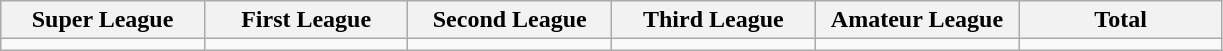<table class="wikitable">
<tr>
<th width="15%">Super League</th>
<th width="15%">First League</th>
<th width="15%">Second League</th>
<th width="15%">Third League</th>
<th width="15%">Amateur League</th>
<th width="15%">Total</th>
</tr>
<tr>
<td></td>
<td></td>
<td></td>
<td></td>
<td></td>
<td></td>
</tr>
</table>
